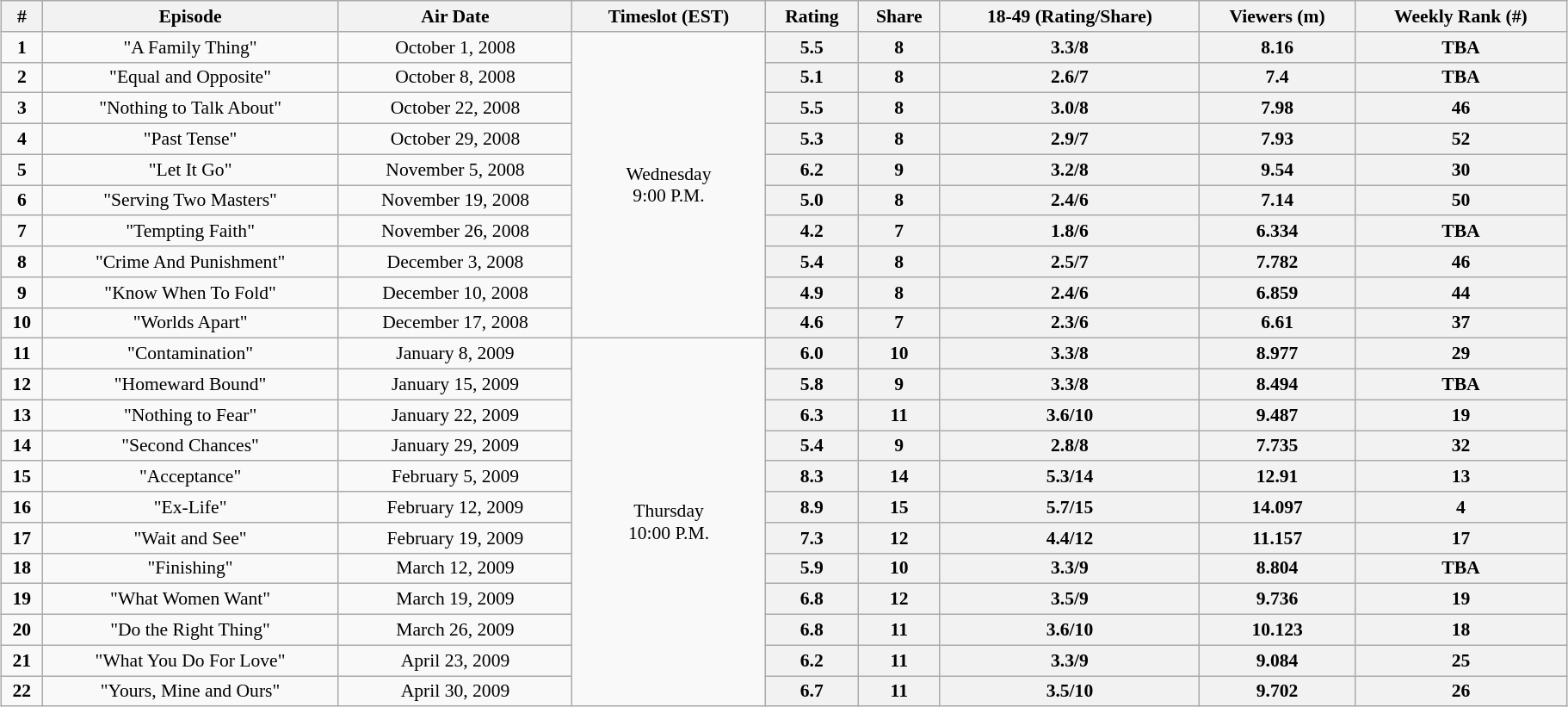<table class="wikitable" style="font-size:90%; text-align:center; width: 96%; margin-left: auto; margin-right: auto;">
<tr>
<th>#</th>
<th>Episode</th>
<th>Air Date</th>
<th>Timeslot (EST)</th>
<th>Rating</th>
<th>Share</th>
<th>18-49 (Rating/Share)</th>
<th>Viewers (m)</th>
<th>Weekly Rank (#)</th>
</tr>
<tr>
<td style="text-align:center"><strong>1</strong></td>
<td>"A Family Thing"</td>
<td>October 1, 2008</td>
<td style="text-align:center" rowspan=10>Wednesday<br>9:00 P.M.</td>
<th style="text-align:center">5.5</th>
<th style="text-align:center">8</th>
<th style="text-align:center">3.3/8</th>
<th style="text-align:center">8.16</th>
<th style="text-align:center">TBA</th>
</tr>
<tr>
<td style="text-align:center"><strong>2</strong></td>
<td>"Equal and Opposite"</td>
<td>October 8, 2008</td>
<th style="text-align:center">5.1</th>
<th style="text-align:center">8</th>
<th style="text-align:center">2.6/7</th>
<th style="text-align:center">7.4</th>
<th style="text-align:center">TBA</th>
</tr>
<tr>
<td style="text-align:center"><strong>3</strong></td>
<td>"Nothing to Talk About"</td>
<td>October 22, 2008</td>
<th style="text-align:center">5.5</th>
<th style="text-align:center">8</th>
<th style="text-align:center">3.0/8</th>
<th style="text-align:center">7.98</th>
<th style="text-align:center">46</th>
</tr>
<tr>
<td style="text-align:center"><strong>4</strong></td>
<td>"Past Tense"</td>
<td>October 29, 2008</td>
<th style="text-align:center">5.3</th>
<th style="text-align:center">8</th>
<th style="text-align:center">2.9/7</th>
<th style="text-align:center">7.93</th>
<th style="text-align:center">52</th>
</tr>
<tr>
<td style="text-align:center"><strong>5</strong></td>
<td>"Let It Go"</td>
<td>November 5, 2008</td>
<th style="text-align:center">6.2</th>
<th style="text-align:center">9</th>
<th style="text-align:center">3.2/8</th>
<th style="text-align:center">9.54</th>
<th style="text-align:center">30</th>
</tr>
<tr>
<td style="text-align:center"><strong>6</strong></td>
<td>"Serving Two Masters"</td>
<td>November 19, 2008</td>
<th style="text-align:center">5.0</th>
<th style="text-align:center">8</th>
<th style="text-align:center">2.4/6</th>
<th style="text-align:center">7.14</th>
<th style="text-align:center">50</th>
</tr>
<tr>
<td style="text-align:center"><strong>7</strong></td>
<td>"Tempting Faith"</td>
<td>November 26, 2008</td>
<th style="text-align:center">4.2</th>
<th style="text-align:center">7</th>
<th style="text-align:center">1.8/6</th>
<th style="text-align:center">6.334</th>
<th style="text-align:center">TBA</th>
</tr>
<tr>
<td style="text-align:center"><strong>8</strong></td>
<td>"Crime And Punishment"</td>
<td>December 3, 2008</td>
<th style="text-align:center">5.4</th>
<th style="text-align:center">8</th>
<th style="text-align:center">2.5/7</th>
<th style="text-align:center">7.782</th>
<th style="text-align:center">46</th>
</tr>
<tr>
<td style="text-align:center"><strong>9</strong></td>
<td>"Know When To Fold"</td>
<td>December 10, 2008</td>
<th style="text-align:center">4.9</th>
<th style="text-align:center">8</th>
<th style="text-align:center">2.4/6</th>
<th style="text-align:center">6.859</th>
<th style="text-align:center">44</th>
</tr>
<tr>
<td style="text-align:center"><strong>10</strong></td>
<td>"Worlds Apart"</td>
<td>December 17, 2008</td>
<th style="text-align:center">4.6</th>
<th style="text-align:center">7</th>
<th style="text-align:center">2.3/6</th>
<th style="text-align:center">6.61</th>
<th style="text-align:center">37</th>
</tr>
<tr>
<td style="text-align:center"><strong>11</strong></td>
<td>"Contamination"</td>
<td>January 8, 2009</td>
<td style="text-align:center" rowspan=12>Thursday<br>10:00 P.M.</td>
<th style="text-align:center">6.0</th>
<th style="text-align:center">10</th>
<th style="text-align:center">3.3/8</th>
<th style="text-align:center">8.977</th>
<th style="text-align:center">29</th>
</tr>
<tr>
<td style="text-align:center"><strong>12</strong></td>
<td>"Homeward Bound"</td>
<td>January 15, 2009</td>
<th style="text-align:center">5.8</th>
<th style="text-align:center">9</th>
<th style="text-align:center">3.3/8</th>
<th style="text-align:center">8.494</th>
<th style="text-align:center">TBA</th>
</tr>
<tr>
<td style="text-align:center"><strong>13</strong></td>
<td>"Nothing to Fear"</td>
<td>January 22, 2009</td>
<th style="text-align:center">6.3</th>
<th style="text-align:center">11</th>
<th style="text-align:center">3.6/10</th>
<th style="text-align:center">9.487</th>
<th style="text-align:center">19</th>
</tr>
<tr>
<td style="text-align:center"><strong>14</strong></td>
<td>"Second Chances"</td>
<td>January 29, 2009</td>
<th style="text-align:center">5.4</th>
<th style="text-align:center">9</th>
<th style="text-align:center">2.8/8</th>
<th style="text-align:center">7.735</th>
<th style="text-align:center">32</th>
</tr>
<tr>
<td style="text-align:center"><strong>15</strong></td>
<td>"Acceptance"</td>
<td>February 5, 2009</td>
<th style="text-align:center">8.3</th>
<th style="text-align:center">14</th>
<th style="text-align:center">5.3/14</th>
<th style="text-align:center">12.91</th>
<th style="text-align:center">13</th>
</tr>
<tr>
<td style="text-align:center"><strong>16</strong></td>
<td>"Ex-Life"</td>
<td>February 12, 2009</td>
<th style="text-align:center">8.9</th>
<th style="text-align:center">15</th>
<th style="text-align:center">5.7/15</th>
<th style="text-align:center">14.097</th>
<th style="text-align:center">4</th>
</tr>
<tr>
<td style="text-align:center"><strong>17</strong></td>
<td>"Wait and See"</td>
<td>February 19, 2009</td>
<th style="text-align:center">7.3</th>
<th style="text-align:center">12</th>
<th style="text-align:center">4.4/12</th>
<th style="text-align:center">11.157</th>
<th style="text-align:center">17</th>
</tr>
<tr>
<td style="text-align:center"><strong>18</strong></td>
<td>"Finishing"</td>
<td>March 12, 2009</td>
<th style="text-align:center">5.9</th>
<th style="text-align:center">10</th>
<th style="text-align:center">3.3/9</th>
<th style="text-align:center">8.804</th>
<th style="text-align:center">TBA</th>
</tr>
<tr>
<td style="text-align:center"><strong>19</strong></td>
<td>"What Women Want"</td>
<td>March 19, 2009</td>
<th style="text-align:center">6.8</th>
<th style="text-align:center">12</th>
<th style="text-align:center">3.5/9</th>
<th style="text-align:center">9.736</th>
<th style="text-align:center">19</th>
</tr>
<tr>
<td style="text-align:center"><strong>20</strong></td>
<td>"Do the Right Thing"</td>
<td>March 26, 2009</td>
<th style="text-align:center">6.8</th>
<th style="text-align:center">11</th>
<th style="text-align:center">3.6/10</th>
<th style="text-align:center">10.123</th>
<th style="text-align:center">18</th>
</tr>
<tr>
<td style="text-align:center"><strong>21</strong></td>
<td>"What You Do For Love"</td>
<td>April 23, 2009</td>
<th style="text-align:center">6.2</th>
<th style="text-align:center">11</th>
<th style="text-align:center">3.3/9</th>
<th style="text-align:center">9.084</th>
<th style="text-align:center">25</th>
</tr>
<tr>
<td style="text-align:center"><strong>22</strong></td>
<td>"Yours, Mine and Ours"</td>
<td>April 30, 2009</td>
<th style="text-align:center">6.7</th>
<th style="text-align:center">11</th>
<th style="text-align:center">3.5/10</th>
<th style="text-align:center">9.702</th>
<th style="text-align:center">26</th>
</tr>
</table>
